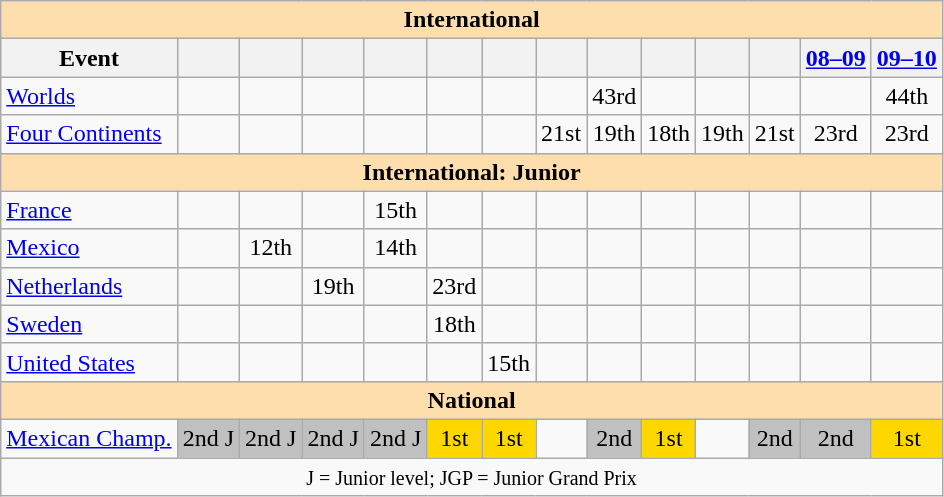<table class="wikitable" style="text-align:center">
<tr>
<th style="background-color: #ffdead; " colspan=14 align=center>International</th>
</tr>
<tr>
<th>Event</th>
<th></th>
<th></th>
<th></th>
<th></th>
<th></th>
<th></th>
<th></th>
<th></th>
<th></th>
<th></th>
<th></th>
<th><a href='#'>08–09</a></th>
<th><a href='#'>09–10</a></th>
</tr>
<tr>
<td align=left><a href='#'>Worlds</a></td>
<td></td>
<td></td>
<td></td>
<td></td>
<td></td>
<td></td>
<td></td>
<td>43rd</td>
<td></td>
<td></td>
<td></td>
<td></td>
<td>44th</td>
</tr>
<tr>
<td align=left><a href='#'>Four Continents</a></td>
<td></td>
<td></td>
<td></td>
<td></td>
<td></td>
<td></td>
<td>21st</td>
<td>19th</td>
<td>18th</td>
<td>19th</td>
<td>21st</td>
<td>23rd</td>
<td>23rd</td>
</tr>
<tr>
<th style="background-color: #ffdead; " colspan=14 align=center>International: Junior</th>
</tr>
<tr>
<td align=left> <a href='#'>France</a></td>
<td></td>
<td></td>
<td></td>
<td>15th</td>
<td></td>
<td></td>
<td></td>
<td></td>
<td></td>
<td></td>
<td></td>
<td></td>
<td></td>
</tr>
<tr>
<td align=left> <a href='#'>Mexico</a></td>
<td></td>
<td>12th</td>
<td></td>
<td>14th</td>
<td></td>
<td></td>
<td></td>
<td></td>
<td></td>
<td></td>
<td></td>
<td></td>
<td></td>
</tr>
<tr>
<td align=left> <a href='#'>Netherlands</a></td>
<td></td>
<td></td>
<td>19th</td>
<td></td>
<td>23rd</td>
<td></td>
<td></td>
<td></td>
<td></td>
<td></td>
<td></td>
<td></td>
<td></td>
</tr>
<tr>
<td align=left> <a href='#'>Sweden</a></td>
<td></td>
<td></td>
<td></td>
<td></td>
<td>18th</td>
<td></td>
<td></td>
<td></td>
<td></td>
<td></td>
<td></td>
<td></td>
<td></td>
</tr>
<tr>
<td align=left> <a href='#'>United States</a></td>
<td></td>
<td></td>
<td></td>
<td></td>
<td></td>
<td>15th</td>
<td></td>
<td></td>
<td></td>
<td></td>
<td></td>
<td></td>
<td></td>
</tr>
<tr>
<th style="background-color: #ffdead; " colspan=14 align=center>National</th>
</tr>
<tr>
<td align=left><a href='#'>Mexican Champ.</a></td>
<td bgcolor=silver>2nd J</td>
<td bgcolor=silver>2nd J</td>
<td bgcolor=silver>2nd J</td>
<td bgcolor=silver>2nd J</td>
<td bgcolor=gold>1st</td>
<td bgcolor=gold>1st</td>
<td></td>
<td bgcolor=silver>2nd</td>
<td bgcolor=gold>1st</td>
<td></td>
<td bgcolor=silver>2nd</td>
<td bgcolor=silver>2nd</td>
<td bgcolor=gold>1st</td>
</tr>
<tr>
<td colspan=14 align=center><small> J = Junior level; JGP = Junior Grand Prix </small></td>
</tr>
</table>
